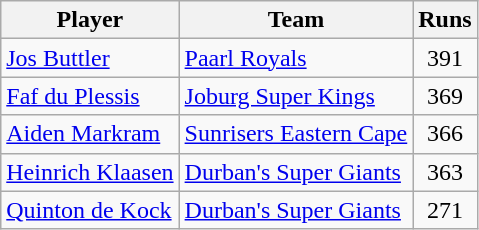<table class="wikitable">
<tr>
<th>Player</th>
<th>Team</th>
<th>Runs</th>
</tr>
<tr>
<td><a href='#'>Jos Buttler</a></td>
<td><a href='#'>Paarl Royals</a></td>
<td style="text-align:center;">391</td>
</tr>
<tr>
<td><a href='#'>Faf du Plessis</a></td>
<td><a href='#'>Joburg Super Kings</a></td>
<td style="text-align:center;">369</td>
</tr>
<tr>
<td><a href='#'>Aiden Markram</a></td>
<td><a href='#'>Sunrisers Eastern Cape</a></td>
<td style="text-align:center;">366</td>
</tr>
<tr>
<td><a href='#'>Heinrich Klaasen</a></td>
<td><a href='#'>Durban's Super Giants</a></td>
<td style="text-align:center;">363</td>
</tr>
<tr>
<td><a href='#'>Quinton de Kock</a></td>
<td><a href='#'>Durban's Super Giants</a></td>
<td style="text-align:center;">271</td>
</tr>
</table>
